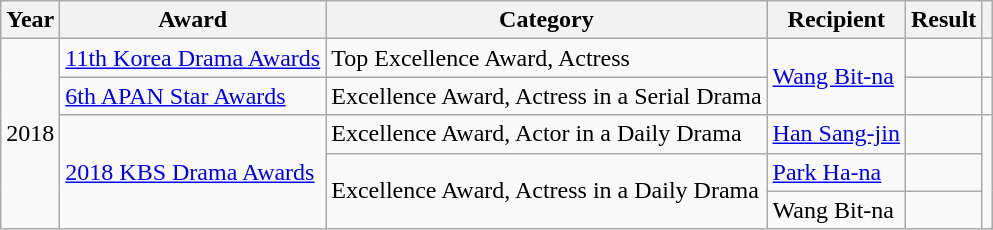<table class="wikitable">
<tr>
<th>Year</th>
<th>Award</th>
<th>Category</th>
<th>Recipient</th>
<th>Result</th>
<th></th>
</tr>
<tr>
<td rowspan=5>2018</td>
<td><a href='#'>11th Korea Drama Awards</a></td>
<td>Top Excellence Award, Actress</td>
<td rowspan=2><a href='#'>Wang Bit-na</a></td>
<td></td>
<td></td>
</tr>
<tr>
<td><a href='#'>6th APAN Star Awards</a></td>
<td>Excellence Award, Actress in a Serial Drama</td>
<td></td>
<td></td>
</tr>
<tr>
<td rowspan=3><a href='#'>2018 KBS Drama Awards</a></td>
<td>Excellence Award, Actor in a Daily Drama</td>
<td><a href='#'>Han Sang-jin</a></td>
<td></td>
<td rowspan="3"></td>
</tr>
<tr>
<td rowspan=2>Excellence Award,  Actress in a Daily Drama</td>
<td><a href='#'>Park Ha-na</a></td>
<td></td>
</tr>
<tr>
<td>Wang Bit-na</td>
<td></td>
</tr>
</table>
